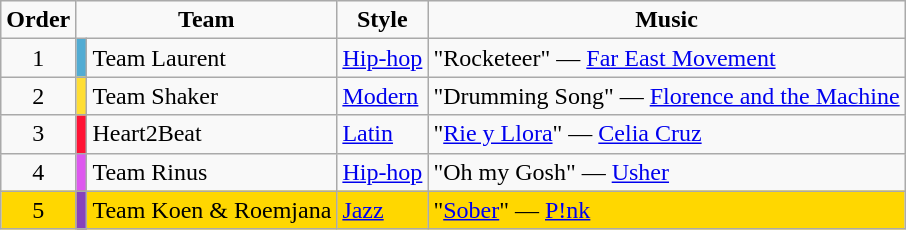<table class="wikitable">
<tr>
<td style="text-align:center;"><strong>Order</strong></td>
<td style="text-align:center;" colspan=2><strong>Team</strong></td>
<td style="text-align:center;"><strong>Style</strong></td>
<td style="text-align:center;"><strong>Music</strong></td>
</tr>
<tr>
<td style="text-align:center;">1</td>
<td bgcolor="#52ACD3"></td>
<td><div>Team Laurent</div></td>
<td><a href='#'>Hip-hop</a></td>
<td>"Rocketeer" — <a href='#'>Far East Movement</a></td>
</tr>
<tr>
<td style="text-align:center;">2</td>
<td bgcolor="#FFDE34"></td>
<td><div>Team Shaker</div></td>
<td><a href='#'>Modern</a></td>
<td>"Drumming Song" — <a href='#'>Florence and the Machine</a></td>
</tr>
<tr>
<td style="text-align:center;">3</td>
<td bgcolor="#FF1234"></td>
<td><div>Heart2Beat</div></td>
<td><a href='#'>Latin</a></td>
<td>"<a href='#'>Rie y Llora</a>" — <a href='#'>Celia Cruz</a></td>
</tr>
<tr>
<td style="text-align:center;">4</td>
<td bgcolor="#DE57EF"></td>
<td><div>Team Rinus</div></td>
<td><a href='#'>Hip-hop</a></td>
<td>"Oh my Gosh" — <a href='#'>Usher</a></td>
</tr>
<tr bgcolor="gold">
<td style="text-align:center;">5</td>
<td bgcolor="#8743BA"></td>
<td><div>Team Koen & Roemjana</div></td>
<td><a href='#'>Jazz</a></td>
<td>"<a href='#'>Sober</a>" — <a href='#'>P!nk</a></td>
</tr>
</table>
